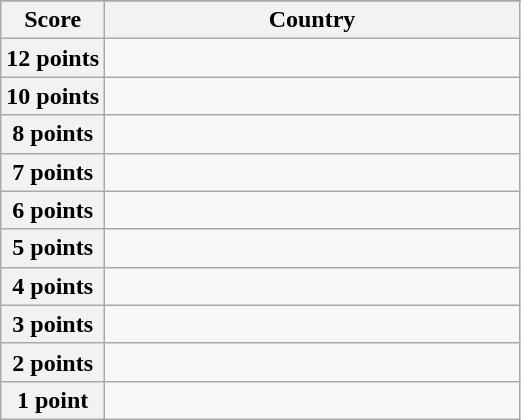<table class="wikitable">
<tr>
</tr>
<tr>
<th scope="col" width="20%">Score</th>
<th scope="col">Country</th>
</tr>
<tr>
<th scope="row">12 points</th>
<td></td>
</tr>
<tr>
<th scope="row">10 points</th>
<td></td>
</tr>
<tr>
<th scope="row">8 points</th>
<td></td>
</tr>
<tr>
<th scope="row">7 points</th>
<td></td>
</tr>
<tr>
<th scope="row">6 points</th>
<td></td>
</tr>
<tr>
<th scope="row">5 points</th>
<td></td>
</tr>
<tr>
<th scope="row">4 points</th>
<td></td>
</tr>
<tr>
<th scope="row">3 points</th>
<td></td>
</tr>
<tr>
<th scope="row">2 points</th>
<td></td>
</tr>
<tr>
<th scope="row">1 point</th>
<td></td>
</tr>
</table>
